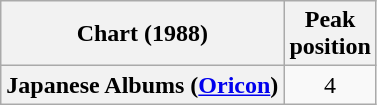<table class="wikitable plainrowheaders" style="text-align:center">
<tr>
<th scope="col">Chart (1988)</th>
<th scope="col">Peak<br> position</th>
</tr>
<tr>
<th scope="row">Japanese Albums (<a href='#'>Oricon</a>)</th>
<td>4</td>
</tr>
</table>
